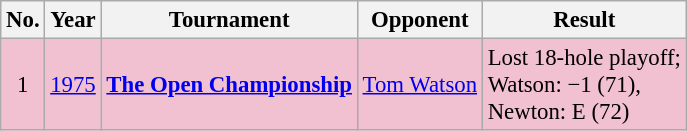<table class="wikitable" style="font-size:95%;">
<tr>
<th>No.</th>
<th>Year</th>
<th>Tournament</th>
<th>Opponent</th>
<th>Result</th>
</tr>
<tr style="background:#F2C1D1;">
<td align=center>1</td>
<td><a href='#'>1975</a></td>
<td><strong><a href='#'>The Open Championship</a></strong></td>
<td> <a href='#'>Tom Watson</a></td>
<td>Lost 18-hole playoff;<br>Watson: −1 (71),<br>Newton: E (72)</td>
</tr>
</table>
